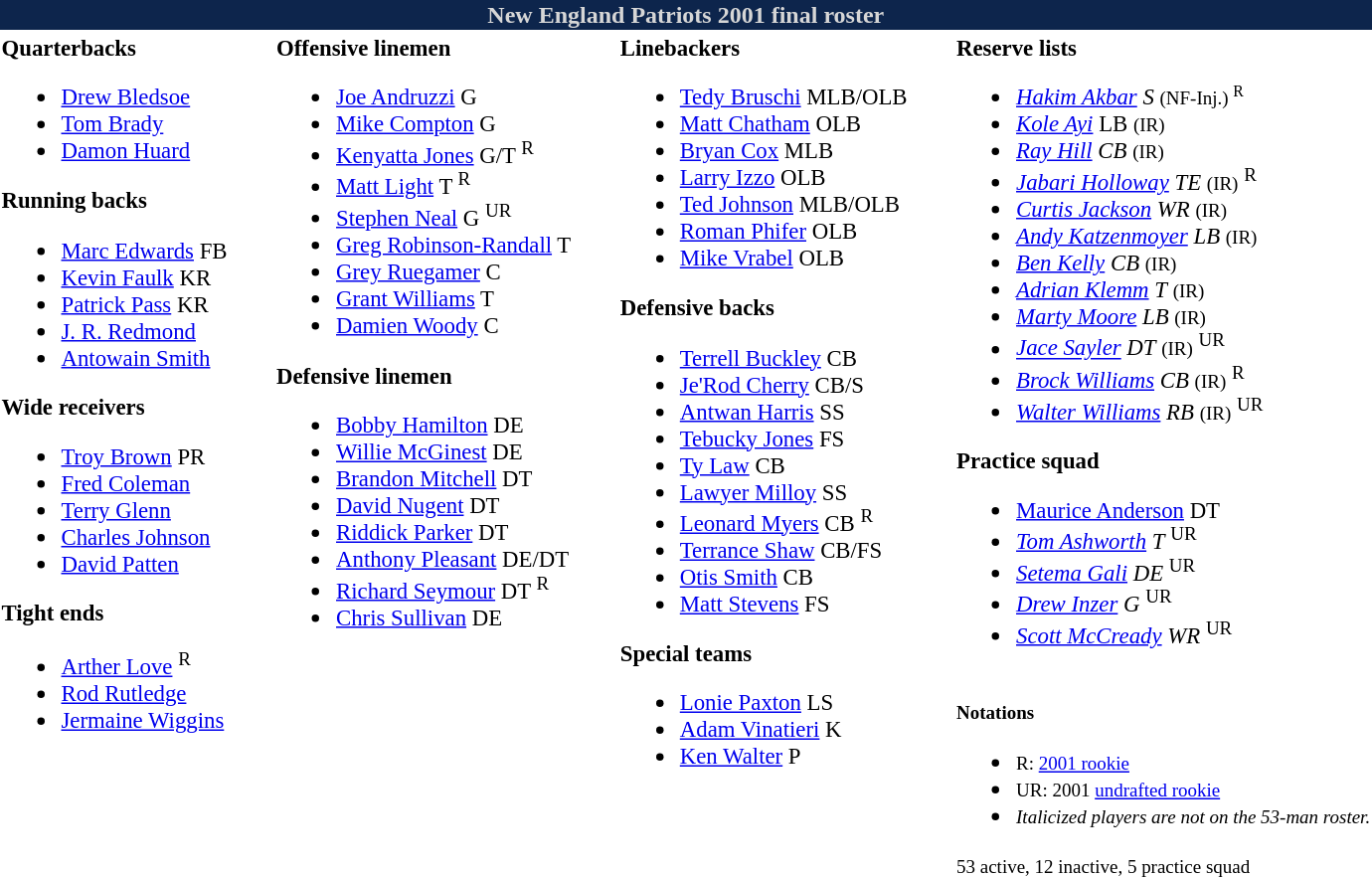<table class="toccolours" style="text-align: left;">
<tr>
<th colspan="9" style="background-color: #0d254c; color: #d6d6d6; text-align: center;">New England Patriots 2001 final roster</th>
</tr>
<tr>
<td style="font-size: 95%;" valign="top"><strong>Quarterbacks</strong><br><ul><li> <a href='#'>Drew Bledsoe</a></li><li> <a href='#'>Tom Brady</a></li><li> <a href='#'>Damon Huard</a></li></ul><strong>Running backs</strong><ul><li> <a href='#'>Marc Edwards</a> FB</li><li> <a href='#'>Kevin Faulk</a> KR</li><li> <a href='#'>Patrick Pass</a> KR</li><li> <a href='#'>J. R. Redmond</a></li><li> <a href='#'>Antowain Smith</a></li></ul><strong>Wide receivers</strong><ul><li> <a href='#'>Troy Brown</a> PR</li><li> <a href='#'>Fred Coleman</a></li><li> <a href='#'>Terry Glenn</a></li><li> <a href='#'>Charles Johnson</a></li><li> <a href='#'>David Patten</a></li></ul><strong>Tight ends</strong><ul><li> <a href='#'>Arther Love</a> <sup>R</sup></li><li> <a href='#'>Rod Rutledge</a></li><li> <a href='#'>Jermaine Wiggins</a></li></ul></td>
<td style="width: 25px;"></td>
<td style="font-size: 95%;" valign="top"><strong>Offensive linemen</strong><br><ul><li> <a href='#'>Joe Andruzzi</a> G</li><li> <a href='#'>Mike Compton</a> G</li><li> <a href='#'>Kenyatta Jones</a> G/T <sup>R</sup></li><li> <a href='#'>Matt Light</a> T <sup>R</sup></li><li> <a href='#'>Stephen Neal</a> G <sup>UR</sup></li><li> <a href='#'>Greg Robinson-Randall</a> T</li><li> <a href='#'>Grey Ruegamer</a> C</li><li> <a href='#'>Grant Williams</a> T</li><li> <a href='#'>Damien Woody</a> C</li></ul><strong>Defensive linemen</strong><ul><li> <a href='#'>Bobby Hamilton</a> DE</li><li> <a href='#'>Willie McGinest</a> DE</li><li> <a href='#'>Brandon Mitchell</a> DT</li><li> <a href='#'>David Nugent</a> DT</li><li> <a href='#'>Riddick Parker</a> DT</li><li> <a href='#'>Anthony Pleasant</a> DE/DT</li><li> <a href='#'>Richard Seymour</a> DT <sup>R</sup></li><li> <a href='#'>Chris Sullivan</a> DE</li></ul></td>
<td style="width: 25px;"></td>
<td style="font-size: 95%;" valign="top"><strong>Linebackers</strong><br><ul><li> <a href='#'>Tedy Bruschi</a> MLB/OLB</li><li> <a href='#'>Matt Chatham</a> OLB</li><li> <a href='#'>Bryan Cox</a> MLB</li><li> <a href='#'>Larry Izzo</a> OLB</li><li> <a href='#'>Ted Johnson</a> MLB/OLB</li><li> <a href='#'>Roman Phifer</a> OLB</li><li> <a href='#'>Mike Vrabel</a> OLB</li></ul><strong>Defensive backs</strong><ul><li> <a href='#'>Terrell Buckley</a> CB</li><li> <a href='#'>Je'Rod Cherry</a> CB/S</li><li> <a href='#'>Antwan Harris</a> SS</li><li> <a href='#'>Tebucky Jones</a> FS</li><li> <a href='#'>Ty Law</a> CB</li><li> <a href='#'>Lawyer Milloy</a> SS</li><li> <a href='#'>Leonard Myers</a> CB <sup>R</sup></li><li> <a href='#'>Terrance Shaw</a> CB/FS</li><li> <a href='#'>Otis Smith</a> CB</li><li> <a href='#'>Matt Stevens</a> FS</li></ul><strong>Special teams</strong><ul><li> <a href='#'>Lonie Paxton</a> LS</li><li> <a href='#'>Adam Vinatieri</a> K</li><li> <a href='#'>Ken Walter</a> P</li></ul></td>
<td style="width: 25px;"></td>
<td style="font-size: 95%;" valign="top"><strong>Reserve lists</strong><br><ul><li> <em><a href='#'>Hakim Akbar</a> S</em> <small>(NF-Inj.) <sup>R</sup></small> </li><li> <em><a href='#'>Kole Ayi</a></em> LB  <small>(IR)</small> </li><li> <em><a href='#'>Ray Hill</a> CB</em> <small>(IR)</small> </li><li> <em><a href='#'>Jabari Holloway</a> TE</em> <small>(IR)</small> <sup>R</sup> </li><li> <em><a href='#'>Curtis Jackson</a> WR</em> <small>(IR)</small> </li><li> <em><a href='#'>Andy Katzenmoyer</a> LB</em> <small>(IR)</small> </li><li> <em><a href='#'>Ben Kelly</a> CB</em> <small>(IR)</small> </li><li> <em><a href='#'>Adrian Klemm</a> T</em> <small>(IR)</small> </li><li> <em><a href='#'>Marty Moore</a> LB</em> <small>(IR)</small> </li><li> <em><a href='#'>Jace Sayler</a> DT</em> <small>(IR)</small> <sup>UR</sup> </li><li> <em><a href='#'>Brock Williams</a> CB</em> <small>(IR)</small> <sup>R</sup> </li><li> <em><a href='#'>Walter Williams</a> RB</em> <small>(IR)</small> <sup>UR</sup> </li></ul><strong>Practice squad</strong><ul><li> <a href='#'>Maurice Anderson</a> DT</li><li> <em><a href='#'>Tom Ashworth</a> T</em> <sup>UR</sup></li><li> <em><a href='#'>Setema Gali</a> DE</em> <sup>UR</sup></li><li> <em><a href='#'>Drew Inzer</a> G</em> <sup>UR</sup></li><li> <em><a href='#'>Scott McCready</a> WR</em> <sup>UR</sup></li></ul><br>
<small><strong>Notations</strong></small><ul><li><small>R: <a href='#'>2001 rookie</a></small></li><li><small>UR: 2001 <a href='#'>undrafted rookie</a></small></li><li><small><em>Italicized players are not on the 53-man roster.</em></small></li></ul><small>53 active, 12 inactive, 5 practice squad</small></td>
</tr>
<tr>
</tr>
</table>
